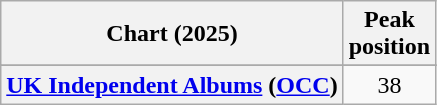<table class="wikitable sortable plainrowheaders" style="text-align:center">
<tr>
<th scope="col">Chart (2025)</th>
<th scope="col">Peak<br>position</th>
</tr>
<tr>
</tr>
<tr>
<th scope="row"><a href='#'>UK Independent Albums</a> (<a href='#'>OCC</a>)</th>
<td>38</td>
</tr>
</table>
